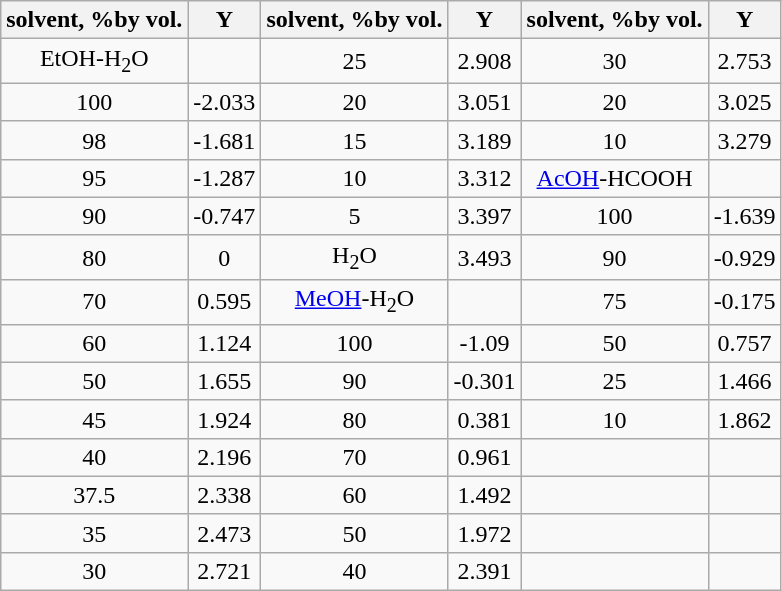<table class = "wikitable floatright" style="text-align:center">
<tr>
<th>solvent, %by vol.</th>
<th>Y</th>
<th>solvent, %by vol.</th>
<th>Y</th>
<th>solvent, %by vol.</th>
<th>Y</th>
</tr>
<tr>
<td>EtOH-H<sub>2</sub>O</td>
<td></td>
<td>25</td>
<td>2.908</td>
<td>30</td>
<td>2.753</td>
</tr>
<tr>
<td>100</td>
<td>-2.033</td>
<td>20</td>
<td>3.051</td>
<td>20</td>
<td>3.025</td>
</tr>
<tr>
<td>98</td>
<td>-1.681</td>
<td>15</td>
<td>3.189</td>
<td>10</td>
<td>3.279</td>
</tr>
<tr>
<td>95</td>
<td>-1.287</td>
<td>10</td>
<td>3.312</td>
<td><a href='#'>AcOH</a>-HCOOH</td>
<td></td>
</tr>
<tr>
<td>90</td>
<td>-0.747</td>
<td>5</td>
<td>3.397</td>
<td>100</td>
<td>-1.639</td>
</tr>
<tr>
<td>80</td>
<td>0</td>
<td>H<sub>2</sub>O</td>
<td>3.493</td>
<td>90</td>
<td>-0.929</td>
</tr>
<tr>
<td>70</td>
<td>0.595</td>
<td><a href='#'>MeOH</a>-H<sub>2</sub>O</td>
<td></td>
<td>75</td>
<td>-0.175</td>
</tr>
<tr>
<td>60</td>
<td>1.124</td>
<td>100</td>
<td>-1.09</td>
<td>50</td>
<td>0.757</td>
</tr>
<tr>
<td>50</td>
<td>1.655</td>
<td>90</td>
<td>-0.301</td>
<td>25</td>
<td>1.466</td>
</tr>
<tr>
<td>45</td>
<td>1.924</td>
<td>80</td>
<td>0.381</td>
<td>10</td>
<td>1.862</td>
</tr>
<tr>
<td>40</td>
<td>2.196</td>
<td>70</td>
<td>0.961</td>
<td></td>
<td></td>
</tr>
<tr>
<td>37.5</td>
<td>2.338</td>
<td>60</td>
<td>1.492</td>
<td></td>
<td></td>
</tr>
<tr>
<td>35</td>
<td>2.473</td>
<td>50</td>
<td>1.972</td>
<td></td>
<td></td>
</tr>
<tr>
<td>30</td>
<td>2.721</td>
<td>40</td>
<td>2.391</td>
<td></td>
<td></td>
</tr>
</table>
